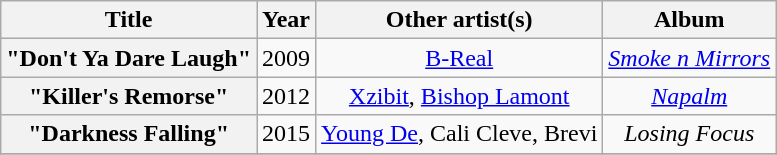<table class="wikitable plainrowheaders" style="text-align:center;">
<tr>
<th scope="col">Title</th>
<th scope="col">Year</th>
<th scope="col">Other artist(s)</th>
<th scope="col">Album</th>
</tr>
<tr>
<th scope="row">"Don't Ya Dare Laugh"</th>
<td>2009</td>
<td><a href='#'>B-Real</a></td>
<td><em><a href='#'>Smoke n Mirrors</a></em></td>
</tr>
<tr>
<th scope="row">"Killer's Remorse"</th>
<td>2012</td>
<td><a href='#'>Xzibit</a>, <a href='#'>Bishop Lamont</a></td>
<td><em><a href='#'>Napalm</a></em></td>
</tr>
<tr>
<th scope="row">"Darkness Falling"</th>
<td>2015</td>
<td><a href='#'>Young De</a>, Cali Cleve, Brevi</td>
<td><em>Losing Focus</em></td>
</tr>
<tr>
</tr>
</table>
